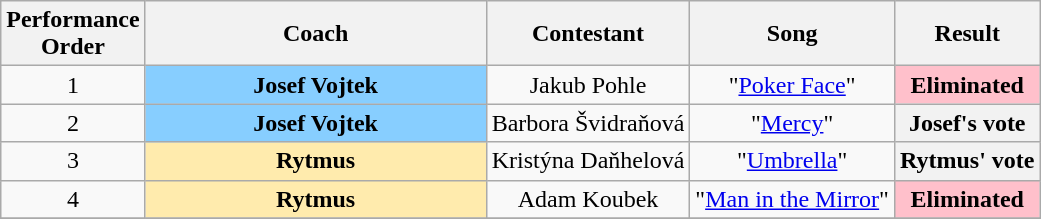<table class="wikitable sortable" style="text-align: center; width: auto;">
<tr>
<th>Performance <br>Order</th>
<th>Coach</th>
<th>Contestant</th>
<th>Song</th>
<th>Result</th>
</tr>
<tr>
<td>1</td>
<th style="background-color:#87CEFF" width="220px">Josef Vojtek</th>
<td>Jakub Pohle</td>
<td>"<a href='#'>Poker Face</a>"</td>
<td style="background:pink;"><strong>Eliminated</strong></td>
</tr>
<tr>
<td>2</td>
<th style="background-color:#87CEFF" width="220px">Josef Vojtek</th>
<td>Barbora Švidraňová</td>
<td>"<a href='#'>Mercy</a>"</td>
<th>Josef's vote</th>
</tr>
<tr>
<td>3</td>
<th style="background-color:#FFEBAD" width="220px">Rytmus</th>
<td>Kristýna Daňhelová</td>
<td>"<a href='#'>Umbrella</a>"</td>
<th>Rytmus' vote</th>
</tr>
<tr>
<td>4</td>
<th style="background-color:#FFEBAD" width="220px">Rytmus</th>
<td>Adam Koubek</td>
<td>"<a href='#'>Man in the Mirror</a>"</td>
<td style="background:pink;"><strong>Eliminated</strong></td>
</tr>
<tr>
</tr>
</table>
